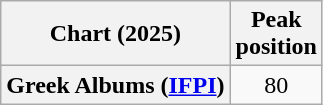<table class="wikitable sortable plainrowheaders" style="text-align:center">
<tr>
<th scope="col">Chart (2025)</th>
<th scope="col">Peak<br>position</th>
</tr>
<tr>
<th scope="row">Greek Albums (<a href='#'>IFPI</a>)</th>
<td>80</td>
</tr>
</table>
